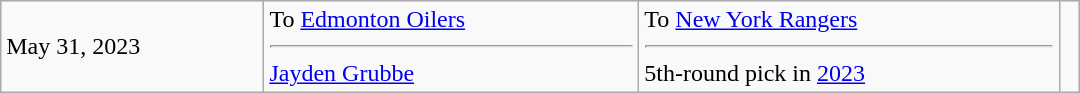<table cellspacing=0 class="wikitable" style="border:1px solid #999999; width:720px;">
<tr>
<td>May 31, 2023</td>
<td valign="top">To <a href='#'>Edmonton Oilers</a><hr><a href='#'>Jayden Grubbe</a></td>
<td valign="top">To <a href='#'>New York Rangers</a><hr>5th-round pick in <a href='#'>2023</a></td>
<td></td>
</tr>
</table>
